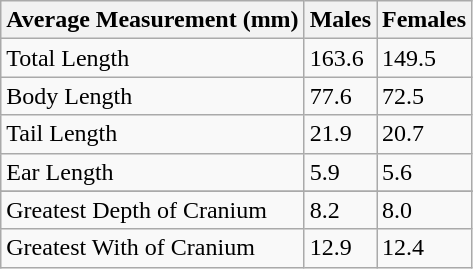<table class="wikitable">
<tr>
<th>Average Measurement (mm)</th>
<th>Males</th>
<th>Females</th>
</tr>
<tr>
<td>Total Length</td>
<td>163.6</td>
<td>149.5</td>
</tr>
<tr>
<td>Body Length</td>
<td>77.6</td>
<td>72.5</td>
</tr>
<tr>
<td>Tail Length</td>
<td>21.9</td>
<td>20.7</td>
</tr>
<tr>
<td>Ear Length</td>
<td>5.9</td>
<td>5.6</td>
</tr>
<tr>
</tr>
<tr Hind Foot Length || 21.9 || 20.7>
</tr>
<tr>
<td>Greatest Depth of Cranium</td>
<td>8.2</td>
<td>8.0</td>
</tr>
<tr>
<td>Greatest With of Cranium</td>
<td>12.9</td>
<td>12.4</td>
</tr>
</table>
